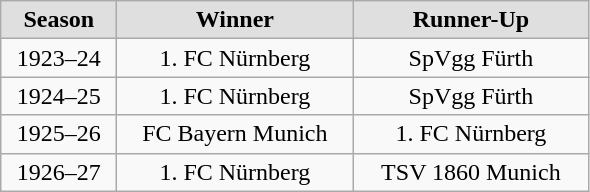<table class="wikitable">
<tr align="center" style="background:#dfdfdf">
<td width="70"><strong>Season</strong></td>
<td width="150"><strong>Winner</strong></td>
<td width="150"><strong>Runner-Up</strong></td>
</tr>
<tr align="center">
<td>1923–24</td>
<td>1. FC Nürnberg</td>
<td>SpVgg Fürth</td>
</tr>
<tr align="center">
<td>1924–25</td>
<td>1. FC Nürnberg</td>
<td>SpVgg Fürth</td>
</tr>
<tr align="center">
<td>1925–26</td>
<td>FC Bayern Munich</td>
<td>1. FC Nürnberg</td>
</tr>
<tr align="center">
<td>1926–27</td>
<td>1. FC Nürnberg</td>
<td>TSV 1860 Munich</td>
</tr>
</table>
